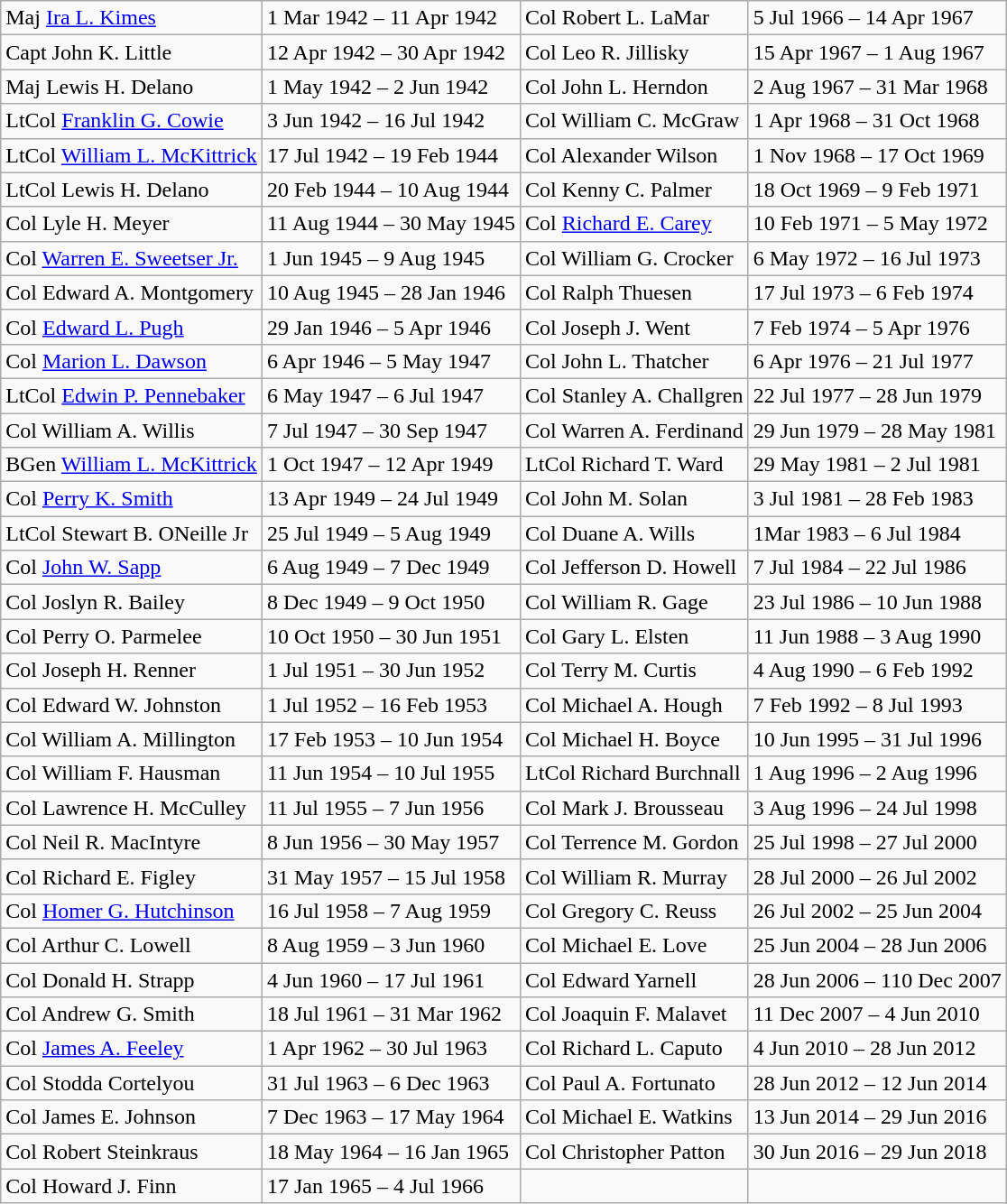<table class="wikitable">
<tr>
<td>Maj <a href='#'>Ira L. Kimes</a></td>
<td>1 Mar 1942 – 11 Apr 1942</td>
<td>Col Robert L. LaMar</td>
<td>5 Jul 1966 – 14 Apr 1967</td>
</tr>
<tr>
<td>Capt John K. Little</td>
<td>12 Apr 1942 – 30 Apr 1942</td>
<td>Col Leo R. Jillisky</td>
<td>15 Apr 1967 – 1 Aug 1967</td>
</tr>
<tr>
<td>Maj Lewis H. Delano</td>
<td>1 May 1942 – 2 Jun 1942</td>
<td>Col John L. Herndon</td>
<td>2 Aug 1967 – 31 Mar 1968</td>
</tr>
<tr>
<td>LtCol <a href='#'>Franklin G. Cowie</a></td>
<td>3 Jun 1942 – 16 Jul 1942</td>
<td>Col William C. McGraw</td>
<td>1 Apr 1968 – 31 Oct 1968</td>
</tr>
<tr>
<td>LtCol <a href='#'>William L. McKittrick</a></td>
<td>17 Jul 1942 – 19 Feb 1944</td>
<td>Col Alexander Wilson</td>
<td>1 Nov 1968 – 17 Oct 1969</td>
</tr>
<tr>
<td>LtCol Lewis H. Delano</td>
<td>20 Feb 1944 – 10 Aug 1944</td>
<td>Col Kenny C. Palmer</td>
<td>18 Oct 1969 – 9 Feb 1971</td>
</tr>
<tr>
<td>Col Lyle H. Meyer</td>
<td>11 Aug 1944 – 30 May 1945</td>
<td>Col <a href='#'>Richard E. Carey</a></td>
<td>10 Feb 1971 – 5 May 1972</td>
</tr>
<tr>
<td>Col <a href='#'>Warren E. Sweetser Jr.</a></td>
<td>1 Jun 1945 – 9 Aug 1945</td>
<td>Col William G. Crocker</td>
<td>6 May 1972 – 16 Jul 1973</td>
</tr>
<tr>
<td>Col Edward A. Montgomery</td>
<td>10 Aug 1945 – 28 Jan 1946</td>
<td>Col Ralph Thuesen</td>
<td>17 Jul 1973 – 6 Feb 1974</td>
</tr>
<tr>
<td>Col <a href='#'>Edward L. Pugh</a></td>
<td>29 Jan 1946 – 5 Apr 1946</td>
<td>Col Joseph J. Went</td>
<td>7 Feb 1974 – 5 Apr 1976</td>
</tr>
<tr>
<td>Col <a href='#'>Marion L. Dawson</a></td>
<td>6 Apr 1946 – 5 May 1947</td>
<td>Col John L. Thatcher</td>
<td>6 Apr 1976 – 21 Jul 1977</td>
</tr>
<tr>
<td>LtCol <a href='#'>Edwin P. Pennebaker</a></td>
<td>6 May 1947 – 6 Jul 1947</td>
<td>Col Stanley A. Challgren</td>
<td>22 Jul 1977 – 28 Jun 1979</td>
</tr>
<tr>
<td>Col William A. Willis</td>
<td>7 Jul 1947 – 30 Sep 1947</td>
<td>Col Warren A. Ferdinand</td>
<td>29 Jun 1979 – 28 May 1981</td>
</tr>
<tr>
<td>BGen <a href='#'>William L. McKittrick</a></td>
<td>1 Oct 1947 – 12 Apr 1949</td>
<td>LtCol Richard T. Ward</td>
<td>29 May 1981 – 2 Jul 1981</td>
</tr>
<tr>
<td>Col <a href='#'>Perry K. Smith</a></td>
<td>13 Apr 1949 – 24 Jul 1949</td>
<td>Col John M. Solan</td>
<td>3 Jul 1981 – 28 Feb 1983</td>
</tr>
<tr>
<td>LtCol Stewart B. ONeille Jr</td>
<td>25 Jul 1949 – 5 Aug 1949</td>
<td>Col Duane A. Wills</td>
<td>1Mar 1983 – 6 Jul 1984</td>
</tr>
<tr>
<td>Col <a href='#'>John W. Sapp</a></td>
<td>6 Aug 1949 – 7 Dec 1949</td>
<td>Col Jefferson D. Howell</td>
<td>7 Jul 1984 – 22 Jul 1986</td>
</tr>
<tr>
<td>Col Joslyn R. Bailey</td>
<td>8 Dec 1949 – 9 Oct 1950</td>
<td>Col William R. Gage</td>
<td>23 Jul 1986 – 10 Jun 1988</td>
</tr>
<tr>
<td>Col Perry O. Parmelee</td>
<td>10 Oct 1950 – 30 Jun 1951</td>
<td>Col Gary L. Elsten</td>
<td>11 Jun 1988 – 3 Aug 1990</td>
</tr>
<tr>
<td>Col Joseph H. Renner</td>
<td>1 Jul 1951 – 30 Jun 1952</td>
<td>Col Terry M. Curtis</td>
<td>4 Aug 1990 – 6 Feb 1992</td>
</tr>
<tr>
<td>Col Edward W. Johnston</td>
<td>1 Jul 1952 – 16 Feb 1953</td>
<td>Col Michael A. Hough</td>
<td>7 Feb 1992 – 8 Jul 1993</td>
</tr>
<tr>
<td>Col William A. Millington</td>
<td>17 Feb 1953 – 10 Jun 1954</td>
<td>Col Michael H. Boyce</td>
<td>10 Jun 1995 – 31 Jul 1996</td>
</tr>
<tr>
<td>Col William F. Hausman</td>
<td>11 Jun 1954 – 10 Jul 1955</td>
<td>LtCol Richard Burchnall</td>
<td>1 Aug 1996 – 2 Aug 1996</td>
</tr>
<tr>
<td>Col Lawrence H. McCulley</td>
<td>11 Jul 1955 – 7 Jun 1956</td>
<td>Col Mark J. Brousseau</td>
<td>3 Aug 1996 – 24 Jul 1998</td>
</tr>
<tr>
<td>Col Neil R. MacIntyre</td>
<td>8 Jun 1956 – 30 May 1957</td>
<td>Col Terrence M. Gordon</td>
<td>25 Jul 1998 – 27 Jul 2000</td>
</tr>
<tr>
<td>Col Richard E. Figley</td>
<td>31 May 1957 – 15 Jul 1958</td>
<td>Col William R. Murray</td>
<td>28 Jul 2000 – 26 Jul 2002</td>
</tr>
<tr>
<td>Col <a href='#'>Homer G. Hutchinson</a></td>
<td>16 Jul 1958 – 7 Aug 1959</td>
<td>Col Gregory C. Reuss</td>
<td>26 Jul 2002 – 25 Jun 2004</td>
</tr>
<tr>
<td>Col Arthur C. Lowell</td>
<td>8 Aug 1959 – 3 Jun 1960</td>
<td>Col Michael E. Love</td>
<td>25 Jun 2004 – 28 Jun 2006</td>
</tr>
<tr>
<td>Col Donald H. Strapp</td>
<td>4 Jun 1960 – 17 Jul 1961</td>
<td>Col Edward Yarnell</td>
<td>28 Jun 2006 – 110 Dec 2007</td>
</tr>
<tr>
<td>Col Andrew G. Smith</td>
<td>18 Jul 1961 – 31 Mar 1962</td>
<td>Col Joaquin F. Malavet</td>
<td>11 Dec 2007 – 4 Jun 2010</td>
</tr>
<tr>
<td>Col <a href='#'>James A. Feeley</a></td>
<td>1 Apr 1962 – 30 Jul 1963</td>
<td>Col Richard L. Caputo</td>
<td>4 Jun 2010 – 28 Jun 2012</td>
</tr>
<tr>
<td>Col Stodda Cortelyou</td>
<td>31 Jul 1963 – 6 Dec 1963</td>
<td>Col Paul A. Fortunato</td>
<td>28 Jun 2012 – 12 Jun 2014</td>
</tr>
<tr>
<td>Col James E. Johnson</td>
<td>7 Dec 1963 – 17 May 1964</td>
<td>Col Michael E. Watkins</td>
<td>13 Jun 2014 – 29 Jun 2016</td>
</tr>
<tr>
<td>Col Robert Steinkraus</td>
<td>18 May 1964 – 16 Jan 1965</td>
<td>Col Christopher Patton</td>
<td>30 Jun 2016 – 29 Jun 2018</td>
</tr>
<tr>
<td>Col Howard J. Finn</td>
<td>17 Jan 1965 – 4 Jul 1966</td>
<td></td>
<td></td>
</tr>
</table>
